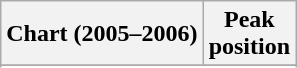<table class="wikitable plainrowheaders" style="text-align:center">
<tr>
<th>Chart (2005–2006)</th>
<th>Peak<br>position</th>
</tr>
<tr>
</tr>
<tr>
</tr>
</table>
